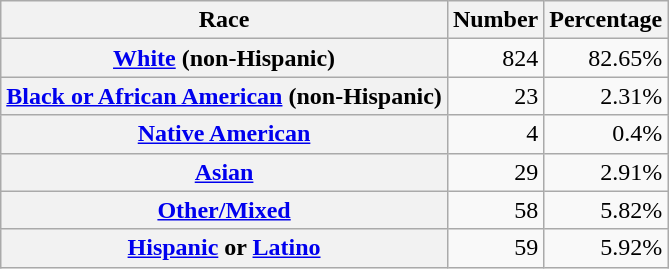<table class="wikitable" style="text-align:right">
<tr>
<th scope="col">Race</th>
<th scope="col">Number</th>
<th scope="col">Percentage</th>
</tr>
<tr>
<th scope="row"><a href='#'>White</a> (non-Hispanic)</th>
<td>824</td>
<td>82.65%</td>
</tr>
<tr>
<th scope="row"><a href='#'>Black or African American</a> (non-Hispanic)</th>
<td>23</td>
<td>2.31%</td>
</tr>
<tr>
<th scope="row"><a href='#'>Native American</a></th>
<td>4</td>
<td>0.4%</td>
</tr>
<tr>
<th scope="row"><a href='#'>Asian</a></th>
<td>29</td>
<td>2.91%</td>
</tr>
<tr>
<th scope="row"><a href='#'>Other/Mixed</a></th>
<td>58</td>
<td>5.82%</td>
</tr>
<tr>
<th scope="row"><a href='#'>Hispanic</a> or <a href='#'>Latino</a></th>
<td>59</td>
<td>5.92%</td>
</tr>
</table>
